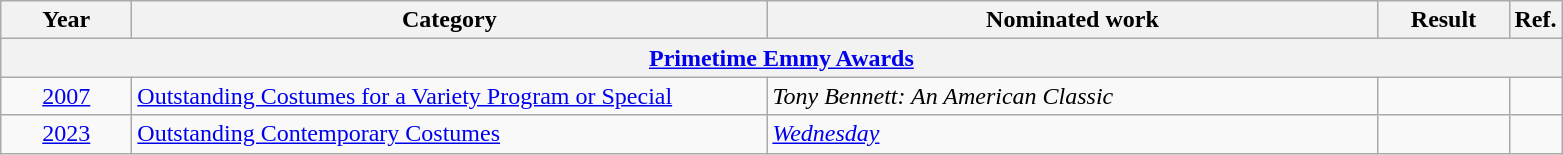<table class=wikitable>
<tr>
<th scope="col" style="width:5em;">Year</th>
<th scope="col" style="width:26em;">Category</th>
<th scope="col" style="width:25em;">Nominated work</th>
<th scope="col" style="width:5em;">Result</th>
<th>Ref.</th>
</tr>
<tr>
<th colspan="5"><a href='#'>Primetime Emmy Awards</a></th>
</tr>
<tr>
<td style="text-align:center;"><a href='#'>2007</a></td>
<td><a href='#'>Outstanding Costumes for a Variety Program or Special</a></td>
<td><em>Tony Bennett: An American Classic</em></td>
<td></td>
<td style="text-align:center;"></td>
</tr>
<tr>
<td style="text-align:center;"><a href='#'>2023</a></td>
<td><a href='#'>Outstanding Contemporary Costumes</a></td>
<td><em><a href='#'>Wednesday</a></em> </td>
<td></td>
<td style="text-align:center;"></td>
</tr>
</table>
